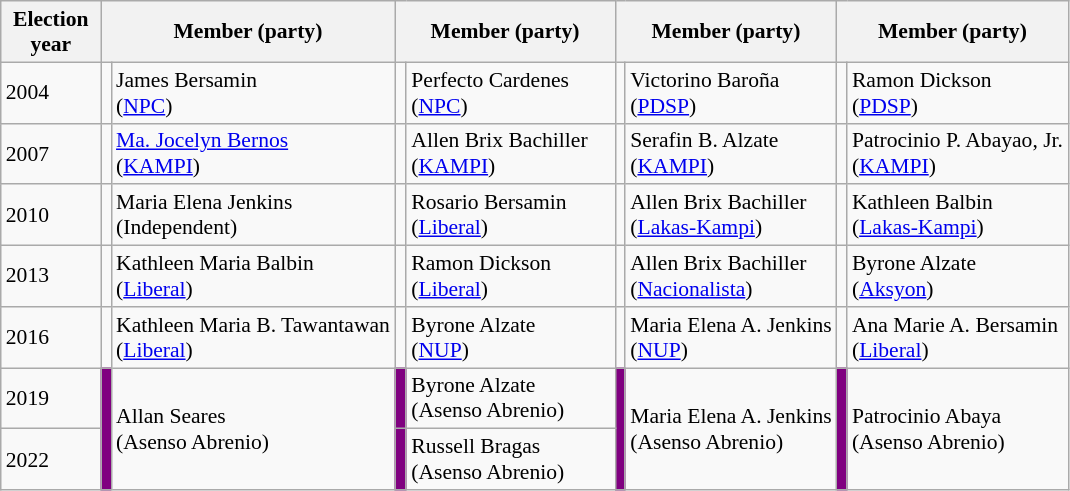<table class=wikitable style="font-size:90%">
<tr>
<th width=60px>Election<br>year</th>
<th colspan=2 width=140px>Member (party)</th>
<th colspan=2 width=140px>Member (party)</th>
<th colspan=2 width=140px>Member (party)</th>
<th colspan=2 width=140px>Member (party)</th>
</tr>
<tr>
<td>2004</td>
<td bgcolor=></td>
<td>James Bersamin<br>(<a href='#'>NPC</a>)</td>
<td bgcolor=></td>
<td>Perfecto Cardenes<br>(<a href='#'>NPC</a>)</td>
<td bgcolor=></td>
<td>Victorino Baroña<br>(<a href='#'>PDSP</a>)</td>
<td bgcolor=></td>
<td>Ramon Dickson<br>(<a href='#'>PDSP</a>)</td>
</tr>
<tr>
<td>2007</td>
<td bgcolor=></td>
<td><a href='#'>Ma. Jocelyn Bernos</a><br>(<a href='#'>KAMPI</a>)</td>
<td bgcolor=></td>
<td>Allen Brix Bachiller<br>(<a href='#'>KAMPI</a>)</td>
<td bgcolor=></td>
<td>Serafin B. Alzate<br>(<a href='#'>KAMPI</a>)</td>
<td bgcolor=></td>
<td>Patrocinio P. Abayao, Jr.<br>(<a href='#'>KAMPI</a>)</td>
</tr>
<tr>
<td>2010</td>
<td bgcolor=></td>
<td>Maria Elena Jenkins<br>(Independent)</td>
<td bgcolor=></td>
<td>Rosario Bersamin<br>(<a href='#'>Liberal</a>)</td>
<td bgcolor=></td>
<td>Allen Brix Bachiller<br>(<a href='#'>Lakas-Kampi</a>)</td>
<td bgcolor=></td>
<td>Kathleen Balbin<br>(<a href='#'>Lakas-Kampi</a>)</td>
</tr>
<tr>
<td>2013</td>
<td bgcolor=></td>
<td>Kathleen Maria Balbin<br>(<a href='#'>Liberal</a>)</td>
<td bgcolor=></td>
<td>Ramon Dickson<br>(<a href='#'>Liberal</a>)</td>
<td bgcolor=></td>
<td>Allen Brix Bachiller<br>(<a href='#'>Nacionalista</a>)</td>
<td bgcolor=></td>
<td>Byrone Alzate<br>(<a href='#'>Aksyon</a>)</td>
</tr>
<tr>
<td>2016</td>
<td bgcolor=></td>
<td>Kathleen Maria B. Tawantawan<br>(<a href='#'>Liberal</a>)</td>
<td bgcolor=></td>
<td>Byrone Alzate<br>(<a href='#'>NUP</a>)</td>
<td bgcolor=></td>
<td>Maria Elena A. Jenkins<br>(<a href='#'>NUP</a>)</td>
<td bgcolor=></td>
<td>Ana Marie A. Bersamin<br>(<a href='#'>Liberal</a>)</td>
</tr>
<tr>
<td>2019</td>
<td rowspan= 2 bgcolor=#800080></td>
<td rowspan=2>Allan Seares<br>(Asenso Abrenio)</td>
<td bgcolor=#800080></td>
<td>Byrone Alzate<br>(Asenso Abrenio)</td>
<td rowspan= 2 bgcolor=#800080></td>
<td rowspan=2>Maria Elena A. Jenkins<br>(Asenso Abrenio)</td>
<td rowspan= 2 bgcolor=#800080></td>
<td rowspan=2>Patrocinio Abaya<br>(Asenso Abrenio)</td>
</tr>
<tr>
<td>2022</td>
<td bgcolor=#800080></td>
<td>Russell Bragas<br>(Asenso Abrenio)</td>
</tr>
</table>
